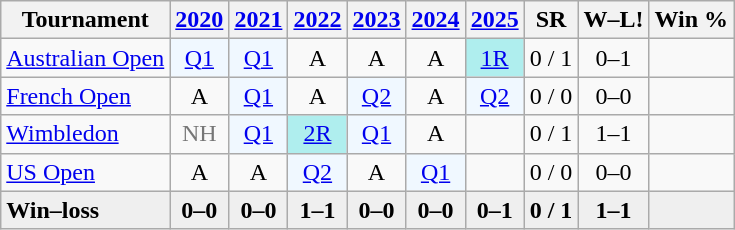<table class=wikitable style=text-align:center>
<tr>
<th>Tournament</th>
<th><a href='#'>2020</a></th>
<th><a href='#'>2021</a></th>
<th><a href='#'>2022</a></th>
<th><a href='#'>2023</a></th>
<th><a href='#'>2024</a></th>
<th><a href='#'>2025</a></th>
<th>SR</th>
<th>W–L!</th>
<th>Win %</th>
</tr>
<tr>
<td style="text-align:left"><a href='#'>Australian Open</a></td>
<td bgcolor=f0f8ff><a href='#'>Q1</a></td>
<td bgcolor=f0f8ff><a href='#'>Q1</a></td>
<td>A</td>
<td>A</td>
<td>A</td>
<td bgcolor="afeeee"><a href='#'>1R</a></td>
<td>0 / 1</td>
<td>0–1</td>
<td></td>
</tr>
<tr>
<td style="text-align:left"><a href='#'>French Open</a></td>
<td>A</td>
<td bgcolor=f0f8ff><a href='#'>Q1</a></td>
<td>A</td>
<td bgcolor=f0f8ff><a href='#'>Q2</a></td>
<td>A</td>
<td bgcolor=f0f8ff><a href='#'>Q2</a></td>
<td>0 / 0</td>
<td>0–0</td>
<td></td>
</tr>
<tr>
<td style="text-align:left"><a href='#'>Wimbledon</a></td>
<td style=color:#767676>NH</td>
<td bgcolor=f0f8ff><a href='#'>Q1</a></td>
<td bgcolor=afeeee><a href='#'>2R</a></td>
<td bgcolor=f0f8ff><a href='#'>Q1</a></td>
<td>A</td>
<td></td>
<td>0 / 1</td>
<td>1–1</td>
<td></td>
</tr>
<tr>
<td style="text-align:left"><a href='#'>US Open</a></td>
<td>A</td>
<td>A</td>
<td bgcolor=f0f8ff><a href='#'>Q2</a></td>
<td>A</td>
<td bgcolor=f0f8ff><a href='#'>Q1</a></td>
<td></td>
<td>0 / 0</td>
<td>0–0</td>
<td></td>
</tr>
<tr style=background:#efefef;font-weight:bold>
<td style=text-align:left>Win–loss</td>
<td>0–0</td>
<td>0–0</td>
<td>1–1</td>
<td>0–0</td>
<td>0–0</td>
<td>0–1</td>
<td>0 / 1</td>
<td>1–1</td>
<td></td>
</tr>
</table>
